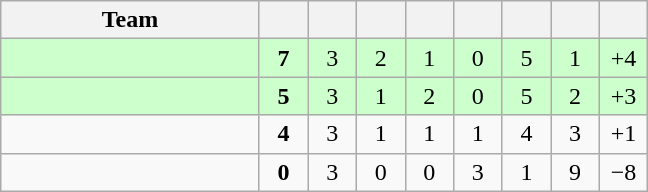<table class="wikitable" style="text-align: center;">
<tr>
<th width="165">Team</th>
<th width="25"></th>
<th width="25"></th>
<th width="25"></th>
<th width="25"></th>
<th width="25"></th>
<th width="25"></th>
<th width="25"></th>
<th width="25"></th>
</tr>
<tr bgcolor=#ccffcc>
<td align="left"></td>
<td><strong>7</strong></td>
<td>3</td>
<td>2</td>
<td>1</td>
<td>0</td>
<td>5</td>
<td>1</td>
<td>+4</td>
</tr>
<tr bgcolor=#ccffcc>
<td align="left"></td>
<td><strong>5</strong></td>
<td>3</td>
<td>1</td>
<td>2</td>
<td>0</td>
<td>5</td>
<td>2</td>
<td>+3</td>
</tr>
<tr>
<td align="left"></td>
<td><strong>4</strong></td>
<td>3</td>
<td>1</td>
<td>1</td>
<td>1</td>
<td>4</td>
<td>3</td>
<td>+1</td>
</tr>
<tr>
<td align="left"></td>
<td><strong>0</strong></td>
<td>3</td>
<td>0</td>
<td>0</td>
<td>3</td>
<td>1</td>
<td>9</td>
<td>−8</td>
</tr>
</table>
